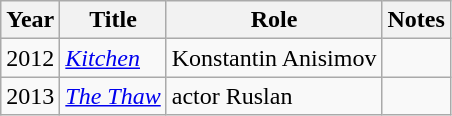<table class="wikitable sortable">
<tr>
<th>Year</th>
<th>Title</th>
<th>Role</th>
<th>Notes</th>
</tr>
<tr>
<td>2012</td>
<td><em><a href='#'>Kitchen</a></em></td>
<td>Konstantin  Anisimov</td>
<td></td>
</tr>
<tr>
<td>2013</td>
<td><em><a href='#'>The Thaw</a></em></td>
<td>actor Ruslan</td>
<td></td>
</tr>
</table>
